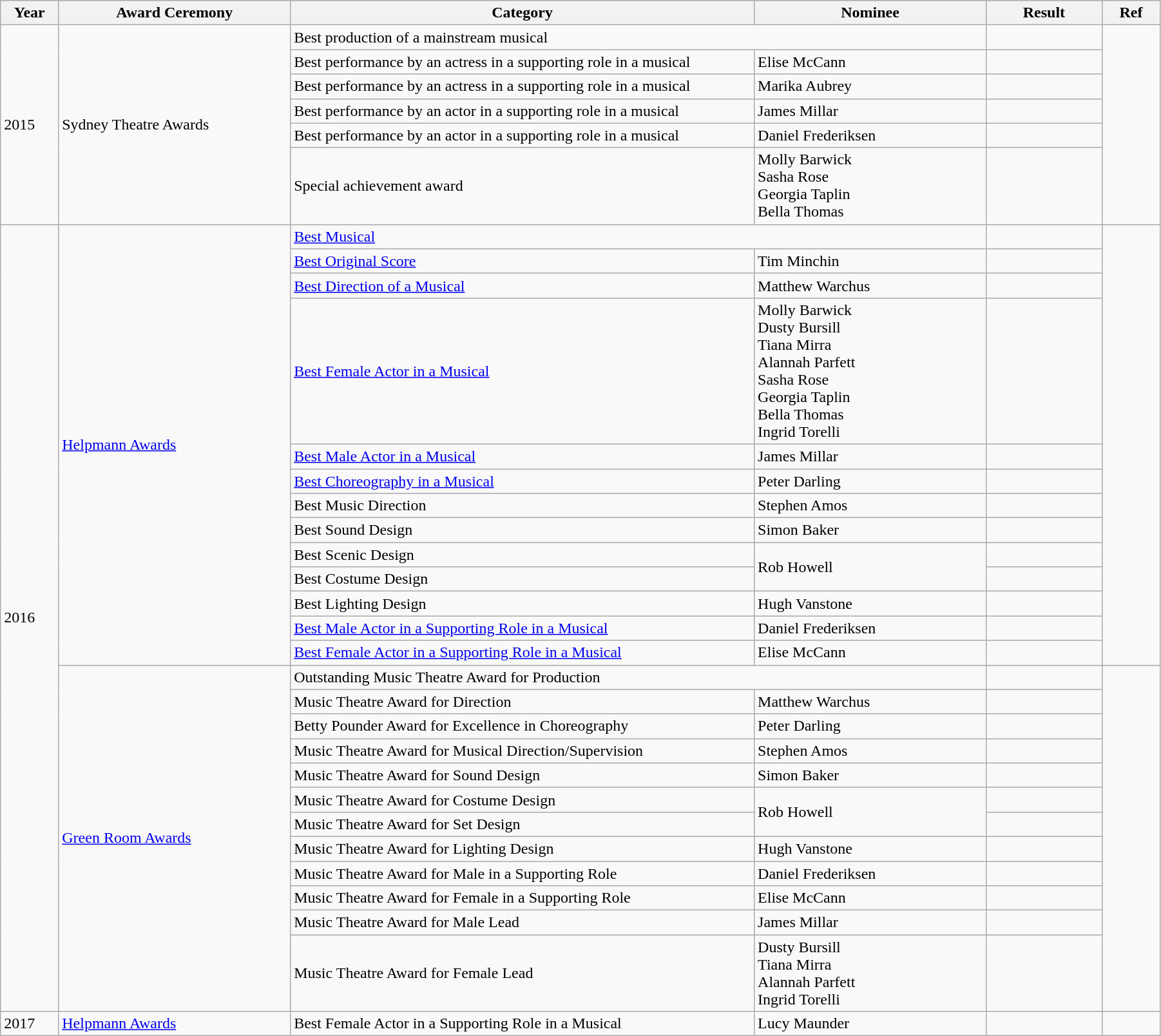<table class="wikitable" width="95%">
<tr>
<th width="5%">Year</th>
<th width="20%">Award Ceremony</th>
<th width="40%">Category</th>
<th width="20%">Nominee</th>
<th width="10%">Result</th>
<th width="5%">Ref</th>
</tr>
<tr>
<td rowspan="6">2015</td>
<td rowspan="6">Sydney Theatre Awards</td>
<td colspan="2">Best production of a mainstream musical</td>
<td></td>
<td rowspan="6" align="center"></td>
</tr>
<tr>
<td>Best performance by an actress in a supporting role in a musical</td>
<td>Elise McCann</td>
<td></td>
</tr>
<tr>
<td>Best performance by an actress in a supporting role in a musical</td>
<td>Marika Aubrey</td>
<td></td>
</tr>
<tr>
<td>Best performance by an actor in a supporting role in a musical</td>
<td>James Millar</td>
<td></td>
</tr>
<tr>
<td>Best performance by an actor in a supporting role in a musical</td>
<td>Daniel Frederiksen</td>
<td></td>
</tr>
<tr>
<td>Special achievement award</td>
<td>Molly Barwick<br>Sasha Rose<br>Georgia Taplin<br>Bella Thomas</td>
<td></td>
</tr>
<tr>
<td rowspan="25">2016</td>
<td rowspan="13"><a href='#'>Helpmann Awards</a></td>
<td colspan="2"><a href='#'>Best Musical</a></td>
<td></td>
<td rowspan="13" align="center"></td>
</tr>
<tr>
<td><a href='#'>Best Original Score</a></td>
<td>Tim Minchin</td>
<td></td>
</tr>
<tr>
<td><a href='#'>Best Direction of a Musical</a></td>
<td>Matthew Warchus</td>
<td></td>
</tr>
<tr>
<td><a href='#'>Best Female Actor in a Musical</a></td>
<td>Molly Barwick<br>Dusty Bursill<br>Tiana Mirra<br>Alannah Parfett<br>Sasha Rose<br>Georgia Taplin<br>Bella Thomas<br>Ingrid Torelli</td>
<td></td>
</tr>
<tr>
<td><a href='#'>Best Male Actor in a Musical</a></td>
<td>James Millar</td>
<td></td>
</tr>
<tr>
<td><a href='#'>Best Choreography in a Musical</a></td>
<td>Peter Darling</td>
<td></td>
</tr>
<tr>
<td>Best Music Direction</td>
<td>Stephen Amos</td>
<td></td>
</tr>
<tr>
<td>Best Sound Design</td>
<td>Simon Baker</td>
<td></td>
</tr>
<tr>
<td>Best Scenic Design</td>
<td rowspan="2">Rob Howell</td>
<td></td>
</tr>
<tr>
<td>Best Costume Design</td>
<td></td>
</tr>
<tr>
<td>Best Lighting Design</td>
<td>Hugh Vanstone</td>
<td></td>
</tr>
<tr>
<td><a href='#'>Best Male Actor in a Supporting Role in a Musical</a></td>
<td>Daniel Frederiksen</td>
<td></td>
</tr>
<tr>
<td><a href='#'>Best Female Actor in a Supporting Role in a Musical</a></td>
<td>Elise McCann</td>
<td></td>
</tr>
<tr>
<td rowspan="12"><a href='#'>Green Room Awards</a></td>
<td colspan="2">Outstanding Music Theatre Award for Production</td>
<td></td>
<td rowspan="12" align="center"></td>
</tr>
<tr>
<td>Music Theatre Award for Direction</td>
<td>Matthew Warchus</td>
<td></td>
</tr>
<tr>
<td>Betty Pounder Award for Excellence in Choreography</td>
<td>Peter Darling</td>
<td></td>
</tr>
<tr>
<td>Music Theatre Award for Musical Direction/Supervision</td>
<td>Stephen Amos</td>
<td></td>
</tr>
<tr>
<td>Music Theatre Award for Sound Design</td>
<td>Simon Baker</td>
<td></td>
</tr>
<tr>
<td>Music Theatre Award for Costume Design</td>
<td rowspan="2">Rob Howell</td>
<td></td>
</tr>
<tr>
<td>Music Theatre Award for Set Design</td>
<td></td>
</tr>
<tr>
<td>Music Theatre Award for Lighting Design</td>
<td>Hugh Vanstone</td>
<td></td>
</tr>
<tr>
<td>Music Theatre Award for Male in a Supporting Role</td>
<td>Daniel Frederiksen</td>
<td></td>
</tr>
<tr>
<td>Music Theatre Award for Female in a Supporting Role</td>
<td>Elise McCann</td>
<td></td>
</tr>
<tr>
<td>Music Theatre Award for Male Lead</td>
<td>James Millar</td>
<td></td>
</tr>
<tr>
<td>Music Theatre Award for Female Lead</td>
<td>Dusty Bursill<br>Tiana Mirra<br>Alannah Parfett<br>Ingrid Torelli</td>
<td></td>
</tr>
<tr>
<td>2017</td>
<td><a href='#'>Helpmann Awards</a></td>
<td>Best Female Actor in a Supporting Role in a Musical</td>
<td>Lucy Maunder</td>
<td></td>
<td></td>
</tr>
</table>
